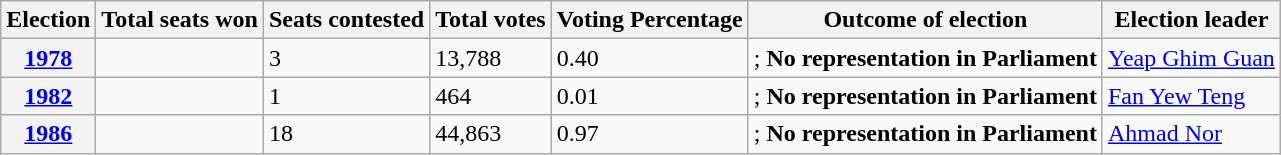<table class="wikitable">
<tr>
<th>Election</th>
<th>Total seats won</th>
<th>Seats contested</th>
<th>Total votes</th>
<th>Voting Percentage</th>
<th>Outcome of election</th>
<th>Election leader</th>
</tr>
<tr>
<th><a href='#'>1978</a></th>
<td></td>
<td>3</td>
<td>13,788</td>
<td>0.40</td>
<td>; <strong>No representation in Parliament</strong></td>
<td><a href='#'>Yeap Ghim Guan</a></td>
</tr>
<tr>
<th><a href='#'>1982</a></th>
<td></td>
<td>1</td>
<td>464</td>
<td>0.01</td>
<td>; <strong>No representation in Parliament</strong></td>
<td><a href='#'>Fan Yew Teng</a></td>
</tr>
<tr>
<th><a href='#'>1986</a></th>
<td></td>
<td>18</td>
<td>44,863</td>
<td>0.97</td>
<td>; <strong>No representation in Parliament</strong></td>
<td><a href='#'>Ahmad Nor</a></td>
</tr>
</table>
